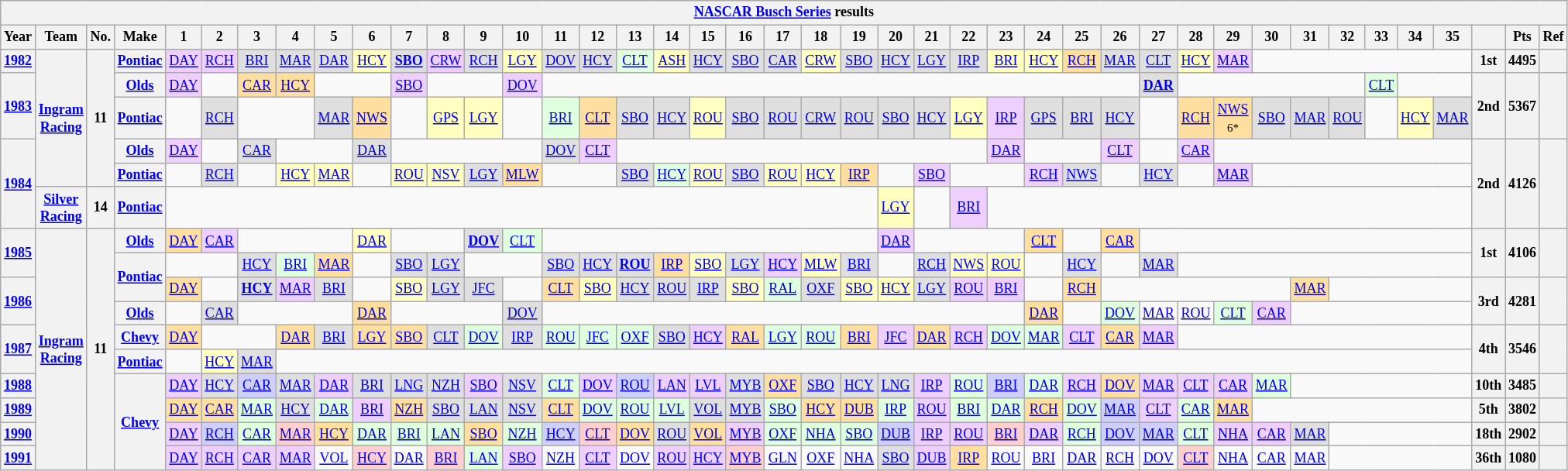<table class="wikitable" style="text-align:center; font-size:75%">
<tr>
<th colspan=42><a href='#'>NASCAR Busch Series</a> results</th>
</tr>
<tr>
<th>Year</th>
<th>Team</th>
<th>No.</th>
<th>Make</th>
<th>1</th>
<th>2</th>
<th>3</th>
<th>4</th>
<th>5</th>
<th>6</th>
<th>7</th>
<th>8</th>
<th>9</th>
<th>10</th>
<th>11</th>
<th>12</th>
<th>13</th>
<th>14</th>
<th>15</th>
<th>16</th>
<th>17</th>
<th>18</th>
<th>19</th>
<th>20</th>
<th>21</th>
<th>22</th>
<th>23</th>
<th>24</th>
<th>25</th>
<th>26</th>
<th>27</th>
<th>28</th>
<th>29</th>
<th>30</th>
<th>31</th>
<th>32</th>
<th>33</th>
<th>34</th>
<th>35</th>
<th></th>
<th>Pts</th>
<th>Ref</th>
</tr>
<tr>
<th><a href='#'>1982</a></th>
<th rowspan=5><a href='#'>Ingram Racing</a></th>
<th rowspan=5>11</th>
<th><a href='#'>Pontiac</a></th>
<td style="background:#EFCFFF;"><a href='#'>DAY</a><br></td>
<td style="background:#EFCFFF;"><a href='#'>RCH</a><br></td>
<td style="background:#DFDFDF;"><a href='#'>BRI</a><br></td>
<td style="background:#DFDFDF;"><a href='#'>MAR</a><br></td>
<td style="background:#DFDFDF;"><a href='#'>DAR</a><br></td>
<td style="background:#FFFFBF;"><a href='#'>HCY</a><br></td>
<td style="background:#DFDFDF;"><strong><a href='#'>SBO</a></strong><br></td>
<td style="background:#EFCFFF;"><a href='#'>CRW</a><br></td>
<td style="background:#DFDFDF;"><a href='#'>RCH</a><br></td>
<td style="background:#FFFFBF;"><a href='#'>LGY</a><br></td>
<td style="background:#DFDFDF;"><a href='#'>DOV</a><br></td>
<td style="background:#DFDFDF;"><a href='#'>HCY</a><br></td>
<td style="background:#DFFFDF;"><a href='#'>CLT</a><br></td>
<td style="background:#FFFFBF;"><a href='#'>ASH</a><br></td>
<td style="background:#DFDFDF;"><a href='#'>HCY</a><br></td>
<td style="background:#DFDFDF;"><a href='#'>SBO</a><br></td>
<td style="background:#DFDFDF;"><a href='#'>CAR</a><br></td>
<td style="background:#FFFFBF;"><a href='#'>CRW</a><br></td>
<td style="background:#DFDFDF;"><a href='#'>SBO</a><br></td>
<td style="background:#DFDFDF;"><a href='#'>HCY</a><br></td>
<td style="background:#DFDFDF;"><a href='#'>LGY</a><br></td>
<td style="background:#DFDFDF;"><a href='#'>IRP</a><br></td>
<td style="background:#FFFFBF;"><a href='#'>BRI</a><br></td>
<td style="background:#FFFFBF;"><a href='#'>HCY</a><br></td>
<td style="background:#FFDF9F;"><a href='#'>RCH</a><br></td>
<td style="background:#DFDFDF;"><a href='#'>MAR</a><br></td>
<td style="background:#DFDFDF;"><a href='#'>CLT</a><br></td>
<td style="background:#FFFFBF;"><a href='#'>HCY</a><br></td>
<td style="background:#EFCFFF;"><a href='#'>MAR</a><br></td>
<td colspan=6></td>
<th>1st</th>
<th>4495</th>
<th></th>
</tr>
<tr>
<th rowspan=2><a href='#'>1983</a></th>
<th><a href='#'>Olds</a></th>
<td style="background:#EFCFFF;"><a href='#'>DAY</a><br></td>
<td></td>
<td style="background:#FFDF9F;"><a href='#'>CAR</a><br></td>
<td style="background:#FFDF9F;"><a href='#'>HCY</a><br></td>
<td colspan=2></td>
<td style="background:#EFCFFF;"><a href='#'>SBO</a><br></td>
<td colspan=2></td>
<td style="background:#EFCFFF;"><a href='#'>DOV</a><br></td>
<td colspan=16></td>
<td style="background:#DFDFDF;"><strong><a href='#'>DAR</a></strong><br></td>
<td colspan=5></td>
<td style="background:#DFFFDF;"><a href='#'>CLT</a><br></td>
<td colspan=2></td>
<th rowspan=2>2nd</th>
<th rowspan=2>5367</th>
<th rowspan=2></th>
</tr>
<tr>
<th><a href='#'>Pontiac</a></th>
<td></td>
<td style="background:#DFDFDF;"><a href='#'>RCH</a><br></td>
<td colspan=2></td>
<td style="background:#DFDFDF;"><a href='#'>MAR</a><br></td>
<td style="background:#FFDF9F;"><a href='#'>NWS</a><br></td>
<td></td>
<td style="background:#FFFFBF;"><a href='#'>GPS</a><br></td>
<td style="background:#FFFFBF;"><a href='#'>LGY</a><br></td>
<td></td>
<td style="background:#DFFFDF;"><a href='#'>BRI</a><br></td>
<td style="background:#FFDF9F;"><a href='#'>CLT</a><br></td>
<td style="background:#DFDFDF;"><a href='#'>SBO</a><br></td>
<td style="background:#DFDFDF;"><a href='#'>HCY</a><br></td>
<td style="background:#FFFFBF;"><a href='#'>ROU</a><br></td>
<td style="background:#DFDFDF;"><a href='#'>SBO</a><br></td>
<td style="background:#DFDFDF;"><a href='#'>ROU</a><br></td>
<td style="background:#DFDFDF;"><a href='#'>CRW</a><br></td>
<td style="background:#DFDFDF;"><a href='#'>ROU</a><br></td>
<td style="background:#DFDFDF;"><a href='#'>SBO</a><br></td>
<td style="background:#DFDFDF;"><a href='#'>HCY</a><br></td>
<td style="background:#FFFFBF;"><a href='#'>LGY</a><br></td>
<td style="background:#EFCFFF;"><a href='#'>IRP</a><br></td>
<td style="background:#DFDFDF;"><a href='#'>GPS</a><br></td>
<td style="background:#DFDFDF;"><a href='#'>BRI</a><br></td>
<td style="background:#DFDFDF;"><a href='#'>HCY</a><br></td>
<td></td>
<td style="background:#FFDF9F;"><a href='#'>RCH</a><br></td>
<td style="background:#FFDF9F;"><a href='#'>NWS</a><br><small>6*</small></td>
<td style="background:#DFDFDF;"><a href='#'>SBO</a><br></td>
<td style="background:#DFDFDF;"><a href='#'>MAR</a><br></td>
<td style="background:#DFDFDF;"><a href='#'>ROU</a><br></td>
<td></td>
<td style="background:#FFFFBF;"><a href='#'>HCY</a><br></td>
<td style="background:#DFDFDF;"><a href='#'>MAR</a><br></td>
</tr>
<tr>
<th rowspan=3><a href='#'>1984</a></th>
<th><a href='#'>Olds</a></th>
<td style="background:#EFCFFF;"><a href='#'>DAY</a><br></td>
<td></td>
<td style="background:#DFDFDF;"><a href='#'>CAR</a><br></td>
<td colspan=2></td>
<td style="background:#DFDFDF;"><a href='#'>DAR</a><br></td>
<td colspan=4></td>
<td style="background:#DFDFDF;"><a href='#'>DOV</a><br></td>
<td style="background:#EFCFFF;"><a href='#'>CLT</a><br></td>
<td colspan=10></td>
<td style="background:#EFCFFF;"><a href='#'>DAR</a><br></td>
<td colspan=2></td>
<td style="background:#EFCFFF;"><a href='#'>CLT</a><br></td>
<td></td>
<td style="background:#EFCFFF;"><a href='#'>CAR</a><br></td>
<td colspan=7></td>
<th rowspan=3>2nd</th>
<th rowspan=3>4126</th>
<th rowspan=3></th>
</tr>
<tr>
<th><a href='#'>Pontiac</a></th>
<td></td>
<td style="background:#DFDFDF;"><a href='#'>RCH</a><br></td>
<td></td>
<td style="background:#FFFFBF;"><a href='#'>HCY</a><br></td>
<td style="background:#FFFFBF;"><a href='#'>MAR</a><br></td>
<td></td>
<td style="background:#FFFFBF;"><a href='#'>ROU</a><br></td>
<td style="background:#FFFFBF;"><a href='#'>NSV</a><br></td>
<td style="background:#DFDFDF;"><a href='#'>LGY</a><br></td>
<td style="background:#FFDF9F;"><a href='#'>MLW</a><br></td>
<td colspan=2></td>
<td style="background:#DFDFDF;"><a href='#'>SBO</a><br></td>
<td style="background:#DFFFDF;"><a href='#'>HCY</a><br></td>
<td style="background:#FFFFBF;"><a href='#'>ROU</a><br></td>
<td style="background:#DFDFDF;"><a href='#'>SBO</a><br></td>
<td style="background:#FFFFBF;"><a href='#'>ROU</a><br></td>
<td style="background:#FFFFBF;"><a href='#'>HCY</a><br></td>
<td style="background:#FFDF9F;"><a href='#'>IRP</a><br></td>
<td></td>
<td style="background:#EFCFFF;"><a href='#'>SBO</a><br></td>
<td colspan=2></td>
<td style="background:#EFCFFF;"><a href='#'>RCH</a><br></td>
<td style="background:#DFDFDF;"><a href='#'>NWS</a><br></td>
<td></td>
<td style="background:#DFDFDF;"><a href='#'>HCY</a><br></td>
<td></td>
<td style="background:#EFCFFF;"><a href='#'>MAR</a><br></td>
</tr>
<tr>
<th><a href='#'>Silver Racing</a></th>
<th>14</th>
<th><a href='#'>Pontiac</a></th>
<td colspan=19></td>
<td style="background:#FFFFBF;"><a href='#'>LGY</a><br></td>
<td></td>
<td style="background:#EFCFFF;"><a href='#'>BRI</a><br></td>
<td colspan=13></td>
</tr>
<tr>
<th rowspan=2><a href='#'>1985</a></th>
<th rowspan=10><a href='#'>Ingram Racing</a></th>
<th rowspan=10>11</th>
<th><a href='#'>Olds</a></th>
<td style="background:#FFDF9F;"><a href='#'>DAY</a><br></td>
<td style="background:#EFCFFF;"><a href='#'>CAR</a><br></td>
<td colspan=3></td>
<td style="background:#FFFFBF;"><a href='#'>DAR</a><br></td>
<td colspan=2></td>
<td style="background:#DFDFDF;"><strong><a href='#'>DOV</a></strong><br></td>
<td style="background:#DFFFDF;"><a href='#'>CLT</a><br></td>
<td colspan=9></td>
<td style="background:#EFCFFF;"><a href='#'>DAR</a><br></td>
<td colspan=3></td>
<td style="background:#FFDF9F;"><a href='#'>CLT</a><br></td>
<td></td>
<td style="background:#FFDF9F;"><a href='#'>CAR</a><br></td>
<td colspan=9></td>
<th rowspan=2>1st</th>
<th rowspan=2>4106</th>
<th rowspan=2></th>
</tr>
<tr>
<th rowspan=2><a href='#'>Pontiac</a></th>
<td colspan=2></td>
<td style="background:#DFDFDF;"><a href='#'>HCY</a><br></td>
<td style="background:#DFFFDF;"><a href='#'>BRI</a><br></td>
<td style="background:#FFDF9F;"><a href='#'>MAR</a><br></td>
<td></td>
<td style="background:#DFDFDF;"><a href='#'>SBO</a><br></td>
<td style="background:#DFDFDF;"><a href='#'>LGY</a><br></td>
<td colspan=2></td>
<td style="background:#DFDFDF;"><a href='#'>SBO</a><br></td>
<td style="background:#DFDFDF;"><a href='#'>HCY</a><br></td>
<td style="background:#DFDFDF;"><strong><a href='#'>ROU</a></strong><br></td>
<td style="background:#FFDF9F;"><a href='#'>IRP</a><br></td>
<td style="background:#FFFFBF;"><a href='#'>SBO</a><br></td>
<td style="background:#DFDFDF;"><a href='#'>LGY</a><br></td>
<td style="background:#EFCFFF;"><a href='#'>HCY</a><br></td>
<td style="background:#FFFFBF;"><a href='#'>MLW</a><br></td>
<td style="background:#DFDFDF;"><a href='#'>BRI</a><br></td>
<td></td>
<td style="background:#DFDFDF;"><a href='#'>RCH</a><br></td>
<td style="background:#FFFFBF;"><a href='#'>NWS</a><br></td>
<td style="background:#FFFFBF;"><a href='#'>ROU</a><br></td>
<td></td>
<td style="background:#DFDFDF;"><a href='#'>HCY</a><br></td>
<td></td>
<td style="background:#DFDFDF;"><a href='#'>MAR</a><br></td>
<td colspan=8></td>
</tr>
<tr>
<th rowspan=2><a href='#'>1986</a></th>
<td style="background:#FFDF9F;"><a href='#'>DAY</a><br></td>
<td></td>
<td style="background:#DFDFDF;"><strong><a href='#'>HCY</a></strong><br></td>
<td style="background:#EFCFFF;"><a href='#'>MAR</a><br></td>
<td style="background:#DFDFDF;"><a href='#'>BRI</a><br></td>
<td></td>
<td style="background:#FFFFBF;"><a href='#'>SBO</a><br></td>
<td style="background:#DFDFDF;"><a href='#'>LGY</a><br></td>
<td style="background:#DFDFDF;"><a href='#'>JFC</a><br></td>
<td></td>
<td style="background:#FFDF9F;"><a href='#'>CLT</a><br></td>
<td style="background:#FFFFBF;"><a href='#'>SBO</a><br></td>
<td style="background:#DFDFDF;"><a href='#'>HCY</a><br></td>
<td style="background:#DFDFDF;"><a href='#'>ROU</a><br></td>
<td style="background:#DFDFDF;"><a href='#'>IRP</a><br></td>
<td style="background:#FFFFBF;"><a href='#'>SBO</a><br></td>
<td style="background:#DFFFDF;"><a href='#'>RAL</a><br></td>
<td style="background:#DFDFDF;"><a href='#'>OXF</a><br></td>
<td style="background:#FFFFBF;"><a href='#'>SBO</a><br></td>
<td style="background:#FFFFBF;"><a href='#'>HCY</a><br></td>
<td style="background:#DFDFDF;"><a href='#'>LGY</a><br></td>
<td style="background:#EFCFFF;"><a href='#'>ROU</a><br></td>
<td style="background:#EFCFFF;"><a href='#'>BRI</a><br></td>
<td></td>
<td style="background:#FFDF9F;"><a href='#'>RCH</a><br></td>
<td colspan=5></td>
<td style="background:#FFDF9F;"><a href='#'>MAR</a><br></td>
<td colspan=4></td>
<th rowspan=2>3rd</th>
<th rowspan=2>4281</th>
<th rowspan=2></th>
</tr>
<tr>
<th><a href='#'>Olds</a></th>
<td></td>
<td style="background:#DFDFDF;"><a href='#'>CAR</a><br></td>
<td colspan=3></td>
<td style="background:#FFDF9F;"><a href='#'>DAR</a><br></td>
<td colspan=3></td>
<td style="background:#DFDFDF;"><a href='#'>DOV</a><br></td>
<td colspan=13></td>
<td style="background:#FFDF9F;"><a href='#'>DAR</a><br></td>
<td></td>
<td style="background:#DFFFDF;"><a href='#'>DOV</a><br></td>
<td><a href='#'>MAR</a></td>
<td><a href='#'>ROU</a></td>
<td style="background:#DFFFDF;"><a href='#'>CLT</a><br></td>
<td style="background:#EFCFFF;"><a href='#'>CAR</a><br></td>
<td colspan=5></td>
</tr>
<tr>
<th rowspan=2><a href='#'>1987</a></th>
<th><a href='#'>Chevy</a></th>
<td style="background:#FFDF9F;"><a href='#'>DAY</a><br></td>
<td colspan=2></td>
<td style="background:#FFDF9F;"><a href='#'>DAR</a><br></td>
<td style="background:#DFDFDF;"><a href='#'>BRI</a><br></td>
<td style="background:#FFDF9F;"><a href='#'>LGY</a><br></td>
<td style="background:#FFDF9F;"><a href='#'>SBO</a><br></td>
<td style="background:#DFDFDF;"><a href='#'>CLT</a><br></td>
<td style="background:#DFFFDF;"><a href='#'>DOV</a><br></td>
<td style="background:#DFDFDF;"><a href='#'>IRP</a><br></td>
<td style="background:#DFFFDF;"><a href='#'>ROU</a><br></td>
<td style="background:#DFFFDF;"><a href='#'>JFC</a><br></td>
<td style="background:#DFFFDF;"><a href='#'>OXF</a><br></td>
<td style="background:#DFDFDF;"><a href='#'>SBO</a><br></td>
<td style="background:#EFCFFF;"><a href='#'>HCY</a><br></td>
<td style="background:#FFDF9F;"><a href='#'>RAL</a><br></td>
<td style="background:#DFFFDF;"><a href='#'>LGY</a><br></td>
<td style="background:#DFFFDF;"><a href='#'>ROU</a><br></td>
<td style="background:#FFDF9F;"><a href='#'>BRI</a><br></td>
<td style="background:#EFCFFF;"><a href='#'>JFC</a><br></td>
<td style="background:#FFDF9F;"><a href='#'>DAR</a><br></td>
<td style="background:#EFCFFF;"><a href='#'>RCH</a><br></td>
<td style="background:#DFFFDF;"><a href='#'>DOV</a><br></td>
<td style="background:#DFFFDF;"><a href='#'>MAR</a><br></td>
<td style="background:#EFCFFF;"><a href='#'>CLT</a><br></td>
<td style="background:#FFDF9F;"><a href='#'>CAR</a><br></td>
<td style="background:#EFCFFF;"><a href='#'>MAR</a><br></td>
<td colspan=8></td>
<th rowspan=2>4th</th>
<th rowspan=2>3546</th>
<th rowspan=2></th>
</tr>
<tr>
<th><a href='#'>Pontiac</a></th>
<td></td>
<td style="background:#FFFFBF;"><a href='#'>HCY</a><br></td>
<td style="background:#DFDFDF;"><a href='#'>MAR</a><br></td>
<td colspan=32></td>
</tr>
<tr>
<th><a href='#'>1988</a></th>
<th rowspan=4><a href='#'>Chevy</a></th>
<td style="background:#EFCFFF;"><a href='#'>DAY</a><br></td>
<td style="background:#DFDFDF;"><a href='#'>HCY</a><br></td>
<td style="background:#CFCFFF;"><a href='#'>CAR</a><br></td>
<td style="background:#DFDFDF;"><a href='#'>MAR</a><br></td>
<td style="background:#EFCFFF;"><a href='#'>DAR</a><br></td>
<td style="background:#DFDFDF;"><a href='#'>BRI</a><br></td>
<td style="background:#DFDFDF;"><a href='#'>LNG</a><br></td>
<td style="background:#DFDFDF;"><a href='#'>NZH</a><br></td>
<td style="background:#EFCFFF;"><a href='#'>SBO</a><br></td>
<td style="background:#DFDFDF;"><a href='#'>NSV</a><br></td>
<td style="background:#DFFFDF;"><a href='#'>CLT</a><br></td>
<td style="background:#EFCFFF;"><a href='#'>DOV</a><br></td>
<td style="background:#CFCFFF;"><a href='#'>ROU</a><br></td>
<td style="background:#EFCFFF;"><a href='#'>LAN</a><br></td>
<td style="background:#EFCFFF;"><a href='#'>LVL</a><br></td>
<td style="background:#DFDFDF;"><a href='#'>MYB</a><br></td>
<td style="background:#FFDF9F;"><a href='#'>OXF</a><br></td>
<td style="background:#DFDFDF;"><a href='#'>SBO</a><br></td>
<td style="background:#DFDFDF;"><a href='#'>HCY</a><br></td>
<td style="background:#DFDFDF;"><a href='#'>LNG</a><br></td>
<td style="background:#EFCFFF;"><a href='#'>IRP</a><br></td>
<td style="background:#DFFFDF;"><a href='#'>ROU</a><br></td>
<td style="background:#CFCFFF;"><a href='#'>BRI</a><br></td>
<td style="background:#DFFFDF;"><a href='#'>DAR</a><br></td>
<td style="background:#EFCFFF;"><a href='#'>RCH</a><br></td>
<td style="background:#FFDF9F;"><a href='#'>DOV</a><br></td>
<td style="background:#EFCFFF;"><a href='#'>MAR</a><br></td>
<td style="background:#EFCFFF;"><a href='#'>CLT</a><br></td>
<td style="background:#EFCFFF;"><a href='#'>CAR</a><br></td>
<td style="background:#DFFFDF;"><a href='#'>MAR</a><br></td>
<td colspan=5></td>
<th>10th</th>
<th>3485</th>
<th></th>
</tr>
<tr>
<th><a href='#'>1989</a></th>
<td style="background:#FFDF9F;"><a href='#'>DAY</a><br></td>
<td style="background:#FFDF9F;"><a href='#'>CAR</a><br></td>
<td style="background:#DFFFDF;"><a href='#'>MAR</a><br></td>
<td style="background:#DFDFDF;"><a href='#'>HCY</a><br></td>
<td style="background:#DFFFDF;"><a href='#'>DAR</a><br></td>
<td style="background:#EFCFFF;"><a href='#'>BRI</a><br></td>
<td style="background:#FFDF9F;"><a href='#'>NZH</a><br></td>
<td style="background:#DFDFDF;"><a href='#'>SBO</a><br></td>
<td style="background:#DFDFDF;"><a href='#'>LAN</a><br></td>
<td style="background:#DFDFDF;"><a href='#'>NSV</a><br></td>
<td style="background:#FFDF9F;"><a href='#'>CLT</a><br></td>
<td style="background:#DFFFDF;"><a href='#'>DOV</a><br></td>
<td style="background:#DFFFDF;"><a href='#'>ROU</a><br></td>
<td style="background:#DFFFDF;"><a href='#'>LVL</a><br></td>
<td style="background:#DFDFDF;"><a href='#'>VOL</a><br></td>
<td style="background:#DFDFDF;"><a href='#'>MYB</a><br></td>
<td style="background:#DFFFDF;"><a href='#'>SBO</a><br></td>
<td style="background:#FFDF9F;"><a href='#'>HCY</a><br></td>
<td style="background:#FFDF9F;"><a href='#'>DUB</a><br></td>
<td style="background:#DFFFDF;"><a href='#'>IRP</a><br></td>
<td style="background:#EFCFFF;"><a href='#'>ROU</a><br></td>
<td style="background:#DFFFDF;"><a href='#'>BRI</a><br></td>
<td style="background:#DFFFDF;"><a href='#'>DAR</a><br></td>
<td style="background:#FFDF9F;"><a href='#'>RCH</a><br></td>
<td style="background:#DFFFDF;"><a href='#'>DOV</a><br></td>
<td style="background:#CFCFFF;"><a href='#'>MAR</a><br></td>
<td style="background:#EFCFFF;"><a href='#'>CLT</a><br></td>
<td style="background:#DFFFDF;"><a href='#'>CAR</a><br></td>
<td style="background:#FFDF9F;"><a href='#'>MAR</a><br></td>
<td colspan=6></td>
<th>5th</th>
<th>3802</th>
<th></th>
</tr>
<tr>
<th><a href='#'>1990</a></th>
<td style="background:#EFCFFF;"><a href='#'>DAY</a><br></td>
<td style="background:#CFCFFF;"><a href='#'>RCH</a><br></td>
<td style="background:#DFFFDF;"><a href='#'>CAR</a><br></td>
<td style="background:#FFCFCF;"><a href='#'>MAR</a><br></td>
<td style="background:#FFDF9F;"><a href='#'>HCY</a><br></td>
<td style="background:#DFFFDF;"><a href='#'>DAR</a><br></td>
<td style="background:#DFFFDF;"><a href='#'>BRI</a><br></td>
<td style="background:#DFFFDF;"><a href='#'>LAN</a><br></td>
<td style="background:#FFDF9F;"><a href='#'>SBO</a><br></td>
<td style="background:#DFFFDF;"><a href='#'>NZH</a><br></td>
<td style="background:#CFCFFF;"><a href='#'>HCY</a><br></td>
<td style="background:#FFCFCF;"><a href='#'>CLT</a><br></td>
<td style="background:#FFDF9F;"><a href='#'>DOV</a><br></td>
<td style="background:#DFDFDF;"><a href='#'>ROU</a><br></td>
<td style="background:#FFDF9F;"><a href='#'>VOL</a><br></td>
<td style="background:#EFCFFF;"><a href='#'>MYB</a><br></td>
<td style="background:#DFFFDF;"><a href='#'>OXF</a><br></td>
<td style="background:#DFFFDF;"><a href='#'>NHA</a><br></td>
<td style="background:#DFFFDF;"><a href='#'>SBO</a><br></td>
<td style="background:#CFCFFF;"><a href='#'>DUB</a><br></td>
<td style="background:#EFCFFF;"><a href='#'>IRP</a><br></td>
<td style="background:#EFCFFF;"><a href='#'>ROU</a><br></td>
<td style="background:#FFCFCF;"><a href='#'>BRI</a><br></td>
<td style="background:#EFCFFF;"><a href='#'>DAR</a><br></td>
<td style="background:#DFFFDF;"><a href='#'>RCH</a><br></td>
<td style="background:#CFCFFF;"><a href='#'>DOV</a><br></td>
<td style="background:#CFCFFF;"><a href='#'>MAR</a><br></td>
<td style="background:#DFFFDF;"><a href='#'>CLT</a><br></td>
<td style="background:#EFCFFF;"><a href='#'>NHA</a><br></td>
<td style="background:#EFCFFF;"><a href='#'>CAR</a><br></td>
<td style="background:#DFDFDF;"><a href='#'>MAR</a><br></td>
<td colspan=4></td>
<th>18th</th>
<th>2902</th>
<th></th>
</tr>
<tr>
<th><a href='#'>1991</a></th>
<td style="background:#EFCFFF;"><a href='#'>DAY</a><br></td>
<td style="background:#EFCFFF;"><a href='#'>RCH</a><br></td>
<td style="background:#EFCFFF;"><a href='#'>CAR</a><br></td>
<td style="background:#EFCFFF;"><a href='#'>MAR</a><br></td>
<td><a href='#'>VOL</a></td>
<td style="background:#FFCFCF;"><a href='#'>HCY</a><br></td>
<td><a href='#'>DAR</a></td>
<td style="background:#FFCFCF;"><a href='#'>BRI</a><br></td>
<td style="background:#DFFFDF;"><a href='#'>LAN</a><br></td>
<td style="background:#EFCFFF;"><a href='#'>SBO</a><br></td>
<td><a href='#'>NZH</a></td>
<td style="background:#EFCFFF;"><a href='#'>CLT</a><br></td>
<td><a href='#'>DOV</a></td>
<td style="background:#EFCFFF;"><a href='#'>ROU</a><br></td>
<td style="background:#EFCFFF;"><a href='#'>HCY</a><br></td>
<td style="background:#FFCFCF;"><a href='#'>MYB</a><br></td>
<td><a href='#'>GLN</a></td>
<td><a href='#'>OXF</a></td>
<td><a href='#'>NHA</a></td>
<td style="background:#DFDFDF;"><a href='#'>SBO</a><br></td>
<td style="background:#EFCFFF;"><a href='#'>DUB</a><br></td>
<td style="background:#FFDF9F;"><a href='#'>IRP</a><br></td>
<td><a href='#'>ROU</a></td>
<td><a href='#'>BRI</a></td>
<td><a href='#'>DAR</a></td>
<td><a href='#'>RCH</a></td>
<td><a href='#'>DOV</a></td>
<td style="background:#FFCFCF;"><a href='#'>CLT</a><br></td>
<td><a href='#'>NHA</a></td>
<td><a href='#'>CAR</a></td>
<td><a href='#'>MAR</a></td>
<td colspan=4></td>
<th>36th</th>
<th>1080</th>
<th></th>
</tr>
</table>
